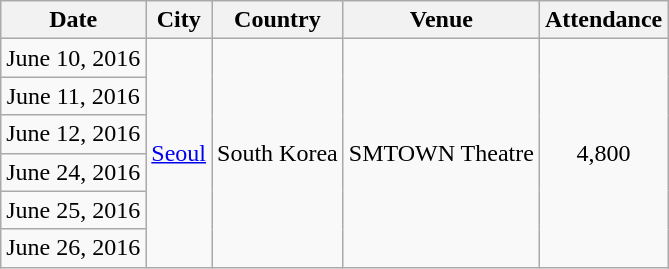<table class="wikitable plainrowheaders" style="text-align:center;">
<tr>
<th>Date</th>
<th>City</th>
<th>Country</th>
<th>Venue</th>
<th>Attendance</th>
</tr>
<tr>
<td>June 10, 2016</td>
<td rowspan="6"><a href='#'>Seoul</a></td>
<td rowspan="6">South Korea</td>
<td rowspan="6">SMTOWN Theatre</td>
<td rowspan="6">4,800</td>
</tr>
<tr>
<td>June 11, 2016</td>
</tr>
<tr>
<td>June 12, 2016</td>
</tr>
<tr>
<td>June 24, 2016</td>
</tr>
<tr>
<td>June 25, 2016</td>
</tr>
<tr>
<td>June 26, 2016</td>
</tr>
</table>
